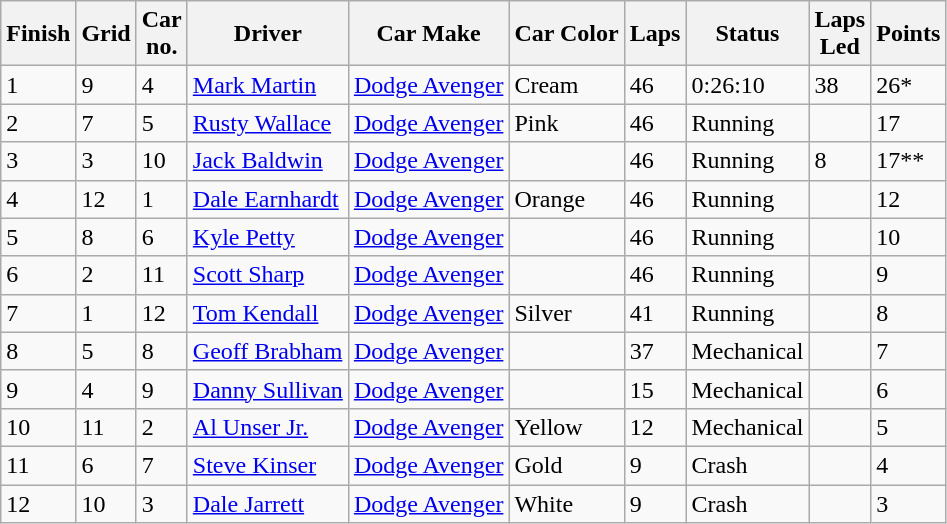<table class="wikitable">
<tr>
<th>Finish</th>
<th>Grid</th>
<th>Car<br>no.</th>
<th>Driver</th>
<th>Car Make</th>
<th>Car Color</th>
<th>Laps</th>
<th>Status</th>
<th>Laps<br>Led</th>
<th>Points</th>
</tr>
<tr>
<td>1</td>
<td>9</td>
<td>4</td>
<td> <a href='#'>Mark Martin</a></td>
<td><a href='#'>Dodge Avenger</a></td>
<td><div> Cream</div></td>
<td>46</td>
<td>0:26:10</td>
<td>38</td>
<td>26*</td>
</tr>
<tr>
<td>2</td>
<td>7</td>
<td>5</td>
<td> <a href='#'>Rusty Wallace</a></td>
<td><a href='#'>Dodge Avenger</a></td>
<td><div> Pink</div></td>
<td>46</td>
<td>Running</td>
<td></td>
<td>17</td>
</tr>
<tr>
<td>3</td>
<td>3</td>
<td>10</td>
<td> <a href='#'>Jack Baldwin</a></td>
<td><a href='#'>Dodge Avenger</a></td>
<td><div></div></td>
<td>46</td>
<td>Running</td>
<td>8</td>
<td>17**</td>
</tr>
<tr>
<td>4</td>
<td>12</td>
<td>1</td>
<td> <a href='#'>Dale Earnhardt</a></td>
<td><a href='#'>Dodge Avenger</a></td>
<td><div> Orange</div></td>
<td>46</td>
<td>Running</td>
<td></td>
<td>12</td>
</tr>
<tr>
<td>5</td>
<td>8</td>
<td>6</td>
<td> <a href='#'>Kyle Petty</a></td>
<td><a href='#'>Dodge Avenger</a></td>
<td><div></div></td>
<td>46</td>
<td>Running</td>
<td></td>
<td>10</td>
</tr>
<tr>
<td>6</td>
<td>2</td>
<td>11</td>
<td> <a href='#'>Scott Sharp</a></td>
<td><a href='#'>Dodge Avenger</a></td>
<td><div></div></td>
<td>46</td>
<td>Running</td>
<td></td>
<td>9</td>
</tr>
<tr>
<td>7</td>
<td>1</td>
<td>12</td>
<td> <a href='#'>Tom Kendall</a></td>
<td><a href='#'>Dodge Avenger</a></td>
<td><div> Silver</div></td>
<td>41</td>
<td>Running</td>
<td></td>
<td>8</td>
</tr>
<tr>
<td>8</td>
<td>5</td>
<td>8</td>
<td> <a href='#'>Geoff Brabham</a></td>
<td><a href='#'>Dodge Avenger</a></td>
<td><div></div></td>
<td>37</td>
<td>Mechanical</td>
<td></td>
<td>7</td>
</tr>
<tr>
<td>9</td>
<td>4</td>
<td>9</td>
<td> <a href='#'>Danny Sullivan</a></td>
<td><a href='#'>Dodge Avenger</a></td>
<td><div></div></td>
<td>15</td>
<td>Mechanical</td>
<td></td>
<td>6</td>
</tr>
<tr>
<td>10</td>
<td>11</td>
<td>2</td>
<td> <a href='#'>Al Unser Jr.</a></td>
<td><a href='#'>Dodge Avenger</a></td>
<td><div> Yellow</div></td>
<td>12</td>
<td>Mechanical</td>
<td></td>
<td>5</td>
</tr>
<tr>
<td>11</td>
<td>6</td>
<td>7</td>
<td> <a href='#'>Steve Kinser</a></td>
<td><a href='#'>Dodge Avenger</a></td>
<td><div> Gold</div></td>
<td>9</td>
<td>Crash</td>
<td></td>
<td>4</td>
</tr>
<tr>
<td>12</td>
<td>10</td>
<td>3</td>
<td> <a href='#'>Dale Jarrett</a></td>
<td><a href='#'>Dodge Avenger</a></td>
<td><div> White</div></td>
<td>9</td>
<td>Crash</td>
<td></td>
<td>3</td>
</tr>
</table>
